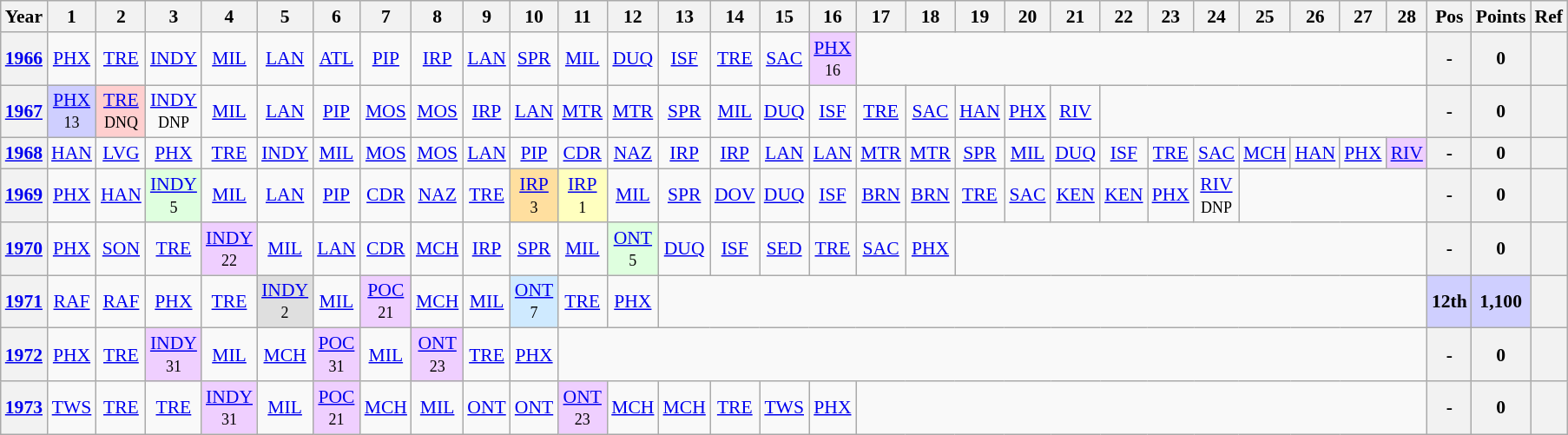<table class="wikitable" style="text-align:center; font-size:90%">
<tr>
<th>Year</th>
<th>1</th>
<th>2</th>
<th>3</th>
<th>4</th>
<th>5</th>
<th>6</th>
<th>7</th>
<th>8</th>
<th>9</th>
<th>10</th>
<th>11</th>
<th>12</th>
<th>13</th>
<th>14</th>
<th>15</th>
<th>16</th>
<th>17</th>
<th>18</th>
<th>19</th>
<th>20</th>
<th>21</th>
<th>22</th>
<th>23</th>
<th>24</th>
<th>25</th>
<th>26</th>
<th>27</th>
<th>28</th>
<th>Pos</th>
<th>Points</th>
<th>Ref</th>
</tr>
<tr>
<th><a href='#'>1966</a></th>
<td><a href='#'>PHX</a><br></td>
<td><a href='#'>TRE</a><br><small> </small></td>
<td><a href='#'>INDY</a><br><small> </small></td>
<td><a href='#'>MIL</a><br><small> </small></td>
<td><a href='#'>LAN</a><br><small> </small></td>
<td><a href='#'>ATL</a><br><small> </small></td>
<td><a href='#'>PIP</a></td>
<td><a href='#'>IRP</a><br><small> </small></td>
<td><a href='#'>LAN</a><br><small> </small></td>
<td><a href='#'>SPR</a><br><small> </small></td>
<td><a href='#'>MIL</a><br><small> </small></td>
<td><a href='#'>DUQ</a><br><small> </small></td>
<td><a href='#'>ISF</a><br><small> </small></td>
<td><a href='#'>TRE</a><br><small> </small></td>
<td><a href='#'>SAC</a><br><small> </small></td>
<td style="background:#EFCFFF;"><a href='#'>PHX</a><br><small>16</small></td>
<td colspan=12></td>
<th>-</th>
<th>0</th>
<th></th>
</tr>
<tr>
<th><a href='#'>1967</a></th>
<td style="background:#CFCFFF;"><a href='#'>PHX</a><br><small>13</small></td>
<td style="background:#FFCFCF;"><a href='#'>TRE</a><br><small>DNQ</small></td>
<td><a href='#'>INDY</a><br><small>DNP</small></td>
<td><a href='#'>MIL</a><br><small> </small></td>
<td><a href='#'>LAN</a><br><small> </small></td>
<td><a href='#'>PIP</a></td>
<td><a href='#'>MOS</a><br><small> </small></td>
<td><a href='#'>MOS</a><br><small> </small></td>
<td><a href='#'>IRP</a></td>
<td><a href='#'>LAN</a><br><small> </small></td>
<td><a href='#'>MTR</a><br><small> </small></td>
<td><a href='#'>MTR</a><br><small> </small></td>
<td><a href='#'>SPR</a><br><small> </small></td>
<td><a href='#'>MIL</a><br><small> </small></td>
<td><a href='#'>DUQ</a><br><small> </small></td>
<td><a href='#'>ISF</a><br><small> </small></td>
<td><a href='#'>TRE</a><br><small> </small></td>
<td><a href='#'>SAC</a><br><small> </small></td>
<td><a href='#'>HAN</a><br><small> </small></td>
<td><a href='#'>PHX</a><br><small> </small></td>
<td><a href='#'>RIV</a><br><small> </small></td>
<td colspan=7></td>
<th>-</th>
<th>0</th>
<th></th>
</tr>
<tr>
<th><a href='#'>1968</a></th>
<td><a href='#'>HAN</a><br></td>
<td><a href='#'>LVG</a><br></td>
<td><a href='#'>PHX</a><br></td>
<td><a href='#'>TRE</a><br></td>
<td><a href='#'>INDY</a><br><small> </small></td>
<td><a href='#'>MIL</a><br></td>
<td><a href='#'>MOS</a><br></td>
<td><a href='#'>MOS</a><br></td>
<td><a href='#'>LAN</a><br></td>
<td><a href='#'>PIP</a><br></td>
<td><a href='#'>CDR</a><br></td>
<td><a href='#'>NAZ</a><br></td>
<td><a href='#'>IRP</a><br></td>
<td><a href='#'>IRP</a><br></td>
<td><a href='#'>LAN</a><br></td>
<td><a href='#'>LAN</a><br></td>
<td><a href='#'>MTR</a><br></td>
<td><a href='#'>MTR</a><br></td>
<td><a href='#'>SPR</a><br></td>
<td><a href='#'>MIL</a><br></td>
<td><a href='#'>DUQ</a><br></td>
<td><a href='#'>ISF</a><br></td>
<td><a href='#'>TRE</a><br></td>
<td><a href='#'>SAC</a><br></td>
<td><a href='#'>MCH</a><br></td>
<td><a href='#'>HAN</a><br></td>
<td><a href='#'>PHX</a><br></td>
<td style="background:#EFCFFF;"><a href='#'>RIV</a><br></td>
<th>-</th>
<th>0</th>
<th></th>
</tr>
<tr>
<th><a href='#'>1969</a></th>
<td><a href='#'>PHX</a><br><small> </small></td>
<td><a href='#'>HAN</a><br><small> </small></td>
<td style="background:#DFFFDF;"><a href='#'>INDY</a><br><small>5</small></td>
<td><a href='#'>MIL</a><br><small> </small></td>
<td><a href='#'>LAN</a><br></td>
<td><a href='#'>PIP</a></td>
<td><a href='#'>CDR</a><br><small> </small></td>
<td><a href='#'>NAZ</a></td>
<td><a href='#'>TRE</a><br><small> </small></td>
<td style="background:#FFDF9F;"><a href='#'>IRP</a><br><small>3</small></td>
<td style="background:#FFFFBF;"><a href='#'>IRP</a><br><small>1</small></td>
<td><a href='#'>MIL</a><br><small> </small></td>
<td><a href='#'>SPR</a><br><small> </small></td>
<td><a href='#'>DOV</a><br><small> </small></td>
<td><a href='#'>DUQ</a><br><small> </small></td>
<td><a href='#'>ISF</a><br><small> </small></td>
<td><a href='#'>BRN</a><br><small> </small></td>
<td><a href='#'>BRN</a></td>
<td><a href='#'>TRE</a><br><small> </small></td>
<td><a href='#'>SAC</a><br><small> </small></td>
<td><a href='#'>KEN</a><br></td>
<td><a href='#'>KEN</a><br></td>
<td><a href='#'>PHX</a><br><small> </small></td>
<td><a href='#'>RIV</a><br><small>DNP</small></td>
<td colspan=4></td>
<th>-</th>
<th>0</th>
<th></th>
</tr>
<tr>
<th><a href='#'>1970</a></th>
<td><a href='#'>PHX</a><br><small> </small></td>
<td><a href='#'>SON</a></td>
<td><a href='#'>TRE</a><br><small> </small></td>
<td style="background:#EFCFFF;"><a href='#'>INDY</a><br><small>22</small></td>
<td><a href='#'>MIL</a><br><small> </small></td>
<td><a href='#'>LAN</a><br><small> </small></td>
<td><a href='#'>CDR</a><br></td>
<td><a href='#'>MCH</a><br><small> </small></td>
<td><a href='#'>IRP</a><br><small> </small></td>
<td><a href='#'>SPR</a><br><small> </small></td>
<td><a href='#'>MIL</a><br><small> </small></td>
<td style="background:#DFFFDF;"><a href='#'>ONT</a><br><small>5</small></td>
<td><a href='#'>DUQ</a></td>
<td><a href='#'>ISF</a></td>
<td><a href='#'>SED</a><br><small> </small></td>
<td><a href='#'>TRE</a><br><small> </small></td>
<td><a href='#'>SAC</a><br><small> </small></td>
<td><a href='#'>PHX</a><br><small> </small></td>
<td colspan=10></td>
<th>-</th>
<th>0</th>
<th></th>
</tr>
<tr>
<th><a href='#'>1971</a></th>
<td><a href='#'>RAF</a><br><small> </small></td>
<td><a href='#'>RAF</a><br><small> </small></td>
<td><a href='#'>PHX</a><br><small> </small></td>
<td><a href='#'>TRE</a><br><small> </small></td>
<td style="background:#DFDFDF;"><a href='#'>INDY</a><br><small>2</small></td>
<td><a href='#'>MIL</a><br><small> </small></td>
<td style="background:#EFCFFF;"><a href='#'>POC</a><br><small>21</small></td>
<td><a href='#'>MCH</a><br><small> </small></td>
<td><a href='#'>MIL</a><br><small> </small></td>
<td style="background:#CFEAFF;"><a href='#'>ONT</a><br><small>7</small></td>
<td><a href='#'>TRE</a><br><small> </small></td>
<td><a href='#'>PHX</a><br><small> </small></td>
<td colspan=16></td>
<th style="background:#CFCFFF;">12th</th>
<th style="background:#CFCFFF;">1,100</th>
<th></th>
</tr>
<tr>
<th><a href='#'>1972</a></th>
<td><a href='#'>PHX</a><br><small> </small></td>
<td><a href='#'>TRE</a><br><small> </small></td>
<td style="background:#EFCFFF;"><a href='#'>INDY</a><br><small>31</small></td>
<td><a href='#'>MIL</a><br><small> </small></td>
<td><a href='#'>MCH</a><br><small> </small></td>
<td style="background:#EFCFFF;"><a href='#'>POC</a><br><small>31</small></td>
<td><a href='#'>MIL</a><br><small> </small></td>
<td style="background:#EFCFFF;"><a href='#'>ONT</a><br><small>23</small></td>
<td><a href='#'>TRE</a><br><small> </small></td>
<td><a href='#'>PHX</a><br><small> </small></td>
<td colspan=18></td>
<th>-</th>
<th>0</th>
<th></th>
</tr>
<tr>
<th><a href='#'>1973</a></th>
<td><a href='#'>TWS</a><br><small> </small></td>
<td><a href='#'>TRE</a><br><small> </small></td>
<td><a href='#'>TRE</a><br><small> </small></td>
<td style="background:#EFCFFF;"><a href='#'>INDY</a><br><small>31</small></td>
<td><a href='#'>MIL</a><br><small> </small></td>
<td style="background:#EFCFFF;"><a href='#'>POC</a><br><small>21</small></td>
<td><a href='#'>MCH</a><br><small> </small></td>
<td><a href='#'>MIL</a><br><small> </small></td>
<td><a href='#'>ONT</a><br><small> </small></td>
<td><a href='#'>ONT</a></td>
<td style="background:#EFCFFF;"><a href='#'>ONT</a><br><small>23</small></td>
<td><a href='#'>MCH</a><br><small> </small></td>
<td><a href='#'>MCH</a><br><small> </small></td>
<td><a href='#'>TRE</a><br><small> </small></td>
<td><a href='#'>TWS</a><br><small> </small></td>
<td><a href='#'>PHX</a><br><small> </small></td>
<td colspan=12></td>
<th>-</th>
<th>0</th>
<th></th>
</tr>
</table>
